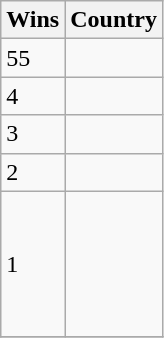<table class="wikitable">
<tr>
<th>Wins</th>
<th>Country</th>
</tr>
<tr>
<td>55</td>
<td></td>
</tr>
<tr>
<td>4</td>
<td></td>
</tr>
<tr>
<td>3</td>
<td></td>
</tr>
<tr>
<td>2</td>
<td></td>
</tr>
<tr>
<td>1</td>
<td><br><br><br><br><br></td>
</tr>
<tr>
</tr>
</table>
